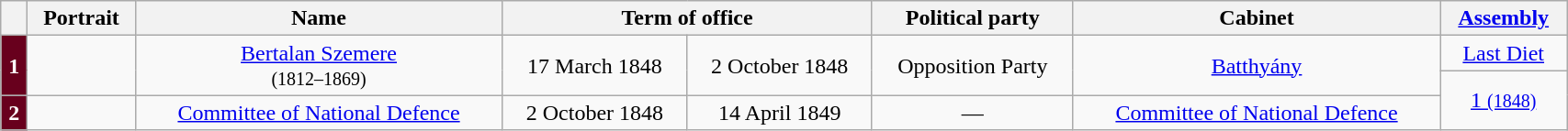<table class="wikitable" style="width:90%; text-align:center;">
<tr>
<th></th>
<th>Portrait</th>
<th>Name<br></th>
<th colspan=2>Term of office</th>
<th>Political party</th>
<th>Cabinet</th>
<th><a href='#'>Assembly</a><br></th>
</tr>
<tr>
<th rowspan="2" style="background:#68001d; color:white;">1</th>
<td rowspan="2"></td>
<td rowspan="2"><a href='#'>Bertalan Szemere</a><br><small>(1812–1869)</small></td>
<td rowspan="2">17 March 1848</td>
<td rowspan="2">2 October 1848</td>
<td rowspan="2">Opposition Party</td>
<td rowspan="2"><a href='#'>Batthyány</a></td>
<td><a href='#'>Last Diet</a></td>
</tr>
<tr>
<td rowspan="2"><a href='#'>1 <small>(1848)</small></a></td>
</tr>
<tr>
<th style="background:#68001d; color:white;">2</th>
<td><br></td>
<td><a href='#'>Committee of National Defence</a></td>
<td>2 October 1848</td>
<td>14 April 1849</td>
<td>—</td>
<td><a href='#'>Committee of National Defence</a></td>
</tr>
</table>
